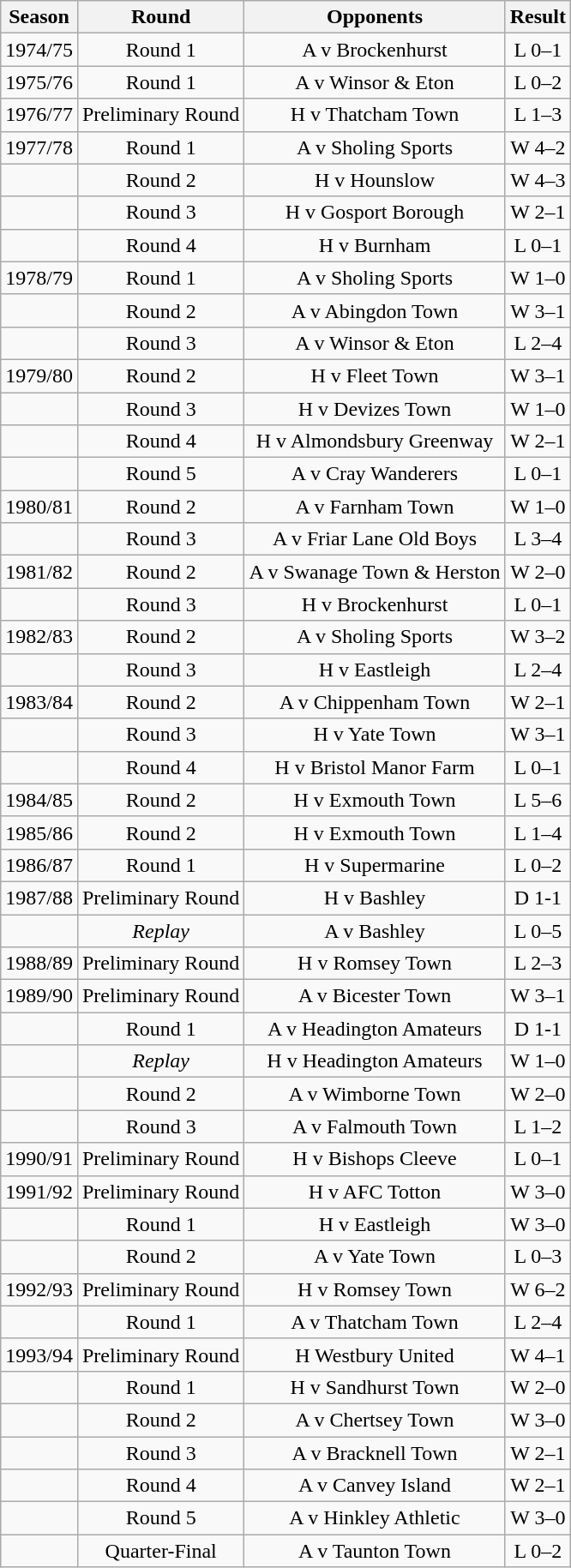<table class="wikitable collapsible collapsed" style=text-align:center>
<tr>
<th>Season</th>
<th>Round</th>
<th>Opponents</th>
<th>Result</th>
</tr>
<tr>
<td>1974/75</td>
<td>Round 1</td>
<td>A v Brockenhurst</td>
<td>L 0–1</td>
</tr>
<tr>
<td>1975/76</td>
<td>Round 1</td>
<td>A v Winsor & Eton</td>
<td>L 0–2</td>
</tr>
<tr>
<td>1976/77</td>
<td>Preliminary Round</td>
<td>H v Thatcham Town</td>
<td>L 1–3</td>
</tr>
<tr>
<td>1977/78</td>
<td>Round 1</td>
<td>A v Sholing Sports</td>
<td>W 4–2</td>
</tr>
<tr>
<td></td>
<td>Round 2</td>
<td>H v Hounslow</td>
<td>W 4–3</td>
</tr>
<tr>
<td></td>
<td>Round 3</td>
<td>H v Gosport Borough</td>
<td>W 2–1</td>
</tr>
<tr>
<td></td>
<td>Round 4</td>
<td>H v Burnham</td>
<td>L 0–1</td>
</tr>
<tr>
<td>1978/79</td>
<td>Round 1</td>
<td>A v Sholing Sports</td>
<td>W 1–0</td>
</tr>
<tr>
<td></td>
<td>Round 2</td>
<td>A v Abingdon Town</td>
<td>W 3–1</td>
</tr>
<tr>
<td></td>
<td>Round 3</td>
<td>A v Winsor & Eton</td>
<td>L 2–4</td>
</tr>
<tr>
<td>1979/80</td>
<td>Round 2</td>
<td>H v Fleet Town</td>
<td>W 3–1</td>
</tr>
<tr>
<td></td>
<td>Round 3</td>
<td>H v Devizes Town</td>
<td>W 1–0</td>
</tr>
<tr>
<td></td>
<td>Round 4</td>
<td>H v Almondsbury Greenway</td>
<td>W 2–1</td>
</tr>
<tr>
<td></td>
<td>Round 5</td>
<td>A v Cray Wanderers</td>
<td>L 0–1</td>
</tr>
<tr>
<td>1980/81</td>
<td>Round 2</td>
<td>A v Farnham Town</td>
<td>W 1–0</td>
</tr>
<tr>
<td></td>
<td>Round 3</td>
<td>A v Friar Lane Old Boys</td>
<td>L 3–4</td>
</tr>
<tr>
<td>1981/82</td>
<td>Round 2</td>
<td>A v Swanage Town & Herston</td>
<td>W 2–0</td>
</tr>
<tr>
<td></td>
<td>Round 3</td>
<td>H v Brockenhurst</td>
<td>L 0–1</td>
</tr>
<tr>
<td>1982/83</td>
<td>Round 2</td>
<td>A v Sholing Sports</td>
<td>W 3–2</td>
</tr>
<tr>
<td></td>
<td>Round 3</td>
<td>H v Eastleigh</td>
<td>L 2–4</td>
</tr>
<tr>
<td>1983/84</td>
<td>Round 2</td>
<td>A v Chippenham Town</td>
<td>W 2–1</td>
</tr>
<tr>
<td></td>
<td>Round 3</td>
<td>H v Yate Town</td>
<td>W 3–1</td>
</tr>
<tr>
<td></td>
<td>Round 4</td>
<td>H v Bristol Manor Farm</td>
<td>L 0–1</td>
</tr>
<tr>
<td>1984/85</td>
<td>Round 2</td>
<td>H v Exmouth Town</td>
<td>L 5–6</td>
</tr>
<tr>
<td>1985/86</td>
<td>Round 2</td>
<td>H v Exmouth Town</td>
<td>L 1–4</td>
</tr>
<tr>
<td>1986/87</td>
<td>Round 1</td>
<td>H v Supermarine</td>
<td>L 0–2</td>
</tr>
<tr>
<td>1987/88</td>
<td>Preliminary Round</td>
<td>H v Bashley</td>
<td>D 1-1</td>
</tr>
<tr>
<td></td>
<td><em>Replay</em></td>
<td>A v Bashley</td>
<td>L 0–5</td>
</tr>
<tr>
<td>1988/89</td>
<td>Preliminary Round</td>
<td>H v Romsey Town</td>
<td>L 2–3</td>
</tr>
<tr>
<td>1989/90</td>
<td>Preliminary Round</td>
<td>A v Bicester Town</td>
<td>W 3–1</td>
</tr>
<tr>
<td></td>
<td>Round 1</td>
<td>A v Headington Amateurs</td>
<td>D 1-1</td>
</tr>
<tr>
<td></td>
<td><em>Replay</em></td>
<td>H v Headington Amateurs</td>
<td>W 1–0</td>
</tr>
<tr>
<td></td>
<td>Round 2</td>
<td>A v Wimborne Town</td>
<td>W 2–0</td>
</tr>
<tr>
<td></td>
<td>Round 3</td>
<td>A v Falmouth Town</td>
<td>L 1–2</td>
</tr>
<tr>
<td>1990/91</td>
<td>Preliminary Round</td>
<td>H v Bishops Cleeve</td>
<td>L 0–1</td>
</tr>
<tr>
<td>1991/92</td>
<td>Preliminary Round</td>
<td>H v AFC Totton</td>
<td>W 3–0</td>
</tr>
<tr>
<td></td>
<td>Round 1</td>
<td>H v Eastleigh</td>
<td>W 3–0</td>
</tr>
<tr>
<td></td>
<td>Round 2</td>
<td>A v Yate Town</td>
<td>L 0–3</td>
</tr>
<tr>
<td>1992/93</td>
<td>Preliminary Round</td>
<td>H v Romsey Town</td>
<td>W 6–2</td>
</tr>
<tr>
<td></td>
<td>Round 1</td>
<td>A v Thatcham Town</td>
<td>L 2–4</td>
</tr>
<tr>
<td>1993/94</td>
<td>Preliminary Round</td>
<td>H Westbury United</td>
<td>W 4–1</td>
</tr>
<tr>
<td></td>
<td>Round 1</td>
<td>H v Sandhurst Town</td>
<td>W 2–0</td>
</tr>
<tr>
<td></td>
<td>Round 2</td>
<td>A v Chertsey Town</td>
<td>W 3–0</td>
</tr>
<tr>
<td></td>
<td>Round 3</td>
<td>A v Bracknell Town</td>
<td>W 2–1</td>
</tr>
<tr>
<td></td>
<td>Round 4</td>
<td>A v Canvey Island</td>
<td>W 2–1</td>
</tr>
<tr>
<td></td>
<td>Round 5</td>
<td>A v Hinkley Athletic</td>
<td>W 3–0</td>
</tr>
<tr>
<td></td>
<td>Quarter-Final</td>
<td>A v Taunton Town</td>
<td>L 0–2</td>
</tr>
</table>
